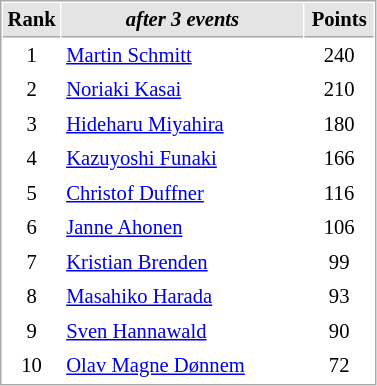<table cellspacing="1" cellpadding="3" style="border:1px solid #AAAAAA;font-size:86%">
<tr bgcolor="#E4E4E4">
<th style="border-bottom:1px solid #AAAAAA" width=10>Rank</th>
<th style="border-bottom:1px solid #AAAAAA" width=155><em>after 3 events</em></th>
<th style="border-bottom:1px solid #AAAAAA" width=40>Points</th>
</tr>
<tr>
<td align=center>1</td>
<td> <a href='#'>Martin Schmitt</a></td>
<td align=center>240</td>
</tr>
<tr>
<td align=center>2</td>
<td> <a href='#'>Noriaki Kasai</a></td>
<td align=center>210</td>
</tr>
<tr>
<td align=center>3</td>
<td> <a href='#'>Hideharu Miyahira</a></td>
<td align=center>180</td>
</tr>
<tr>
<td align=center>4</td>
<td> <a href='#'>Kazuyoshi Funaki</a></td>
<td align=center>166</td>
</tr>
<tr>
<td align=center>5</td>
<td> <a href='#'>Christof Duffner</a></td>
<td align=center>116</td>
</tr>
<tr>
<td align=center>6</td>
<td> <a href='#'>Janne Ahonen</a></td>
<td align=center>106</td>
</tr>
<tr>
<td align=center>7</td>
<td> <a href='#'>Kristian Brenden</a></td>
<td align=center>99</td>
</tr>
<tr>
<td align=center>8</td>
<td> <a href='#'>Masahiko Harada</a></td>
<td align=center>93</td>
</tr>
<tr>
<td align=center>9</td>
<td> <a href='#'>Sven Hannawald</a></td>
<td align=center>90</td>
</tr>
<tr>
<td align=center>10</td>
<td> <a href='#'>Olav Magne Dønnem</a></td>
<td align=center>72</td>
</tr>
</table>
